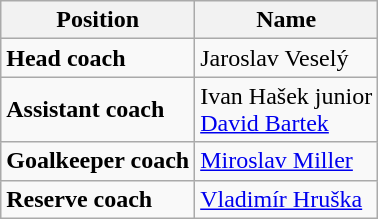<table class="wikitable">
<tr>
<th>Position</th>
<th>Name</th>
</tr>
<tr>
<td><strong>Head coach</strong></td>
<td>Jaroslav Veselý</td>
</tr>
<tr>
<td><strong>Assistant coach</strong></td>
<td>Ivan Hašek junior<br><a href='#'>David Bartek</a></td>
</tr>
<tr>
<td><strong>Goalkeeper coach</strong></td>
<td><a href='#'>Miroslav Miller</a></td>
</tr>
<tr>
<td><strong>Reserve coach</strong></td>
<td><a href='#'>Vladimír Hruška</a></td>
</tr>
</table>
